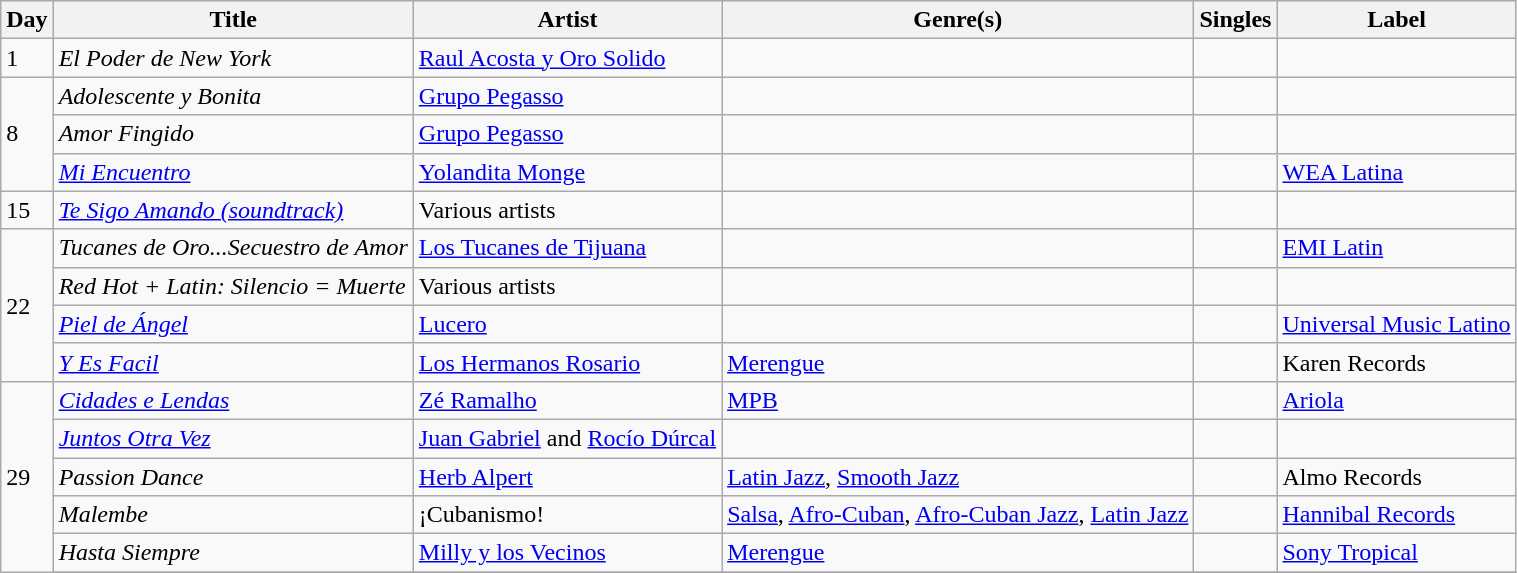<table class="wikitable sortable" style="text-align: left;">
<tr>
<th>Day</th>
<th>Title</th>
<th>Artist</th>
<th>Genre(s)</th>
<th>Singles</th>
<th>Label</th>
</tr>
<tr>
<td>1</td>
<td><em>El Poder de New York</em></td>
<td><a href='#'>Raul Acosta y Oro Solido</a></td>
<td></td>
<td></td>
<td></td>
</tr>
<tr>
<td rowspan="3">8</td>
<td><em>Adolescente y Bonita</em></td>
<td><a href='#'>Grupo Pegasso</a></td>
<td></td>
<td></td>
<td></td>
</tr>
<tr>
<td><em>Amor Fingido</em></td>
<td><a href='#'>Grupo Pegasso</a></td>
<td></td>
<td></td>
<td></td>
</tr>
<tr>
<td><em><a href='#'>Mi Encuentro</a></em></td>
<td><a href='#'>Yolandita Monge</a></td>
<td></td>
<td></td>
<td><a href='#'>WEA Latina</a></td>
</tr>
<tr>
<td>15</td>
<td><em><a href='#'>Te Sigo Amando (soundtrack)</a></em></td>
<td>Various artists</td>
<td></td>
<td></td>
<td></td>
</tr>
<tr>
<td rowspan="4">22</td>
<td><em>Tucanes de Oro...Secuestro de Amor</em></td>
<td><a href='#'>Los Tucanes de Tijuana</a></td>
<td></td>
<td></td>
<td><a href='#'>EMI Latin</a></td>
</tr>
<tr>
<td><em>Red Hot + Latin: Silencio = Muerte</em></td>
<td>Various artists</td>
<td></td>
<td></td>
<td></td>
</tr>
<tr>
<td><em><a href='#'>Piel de Ángel</a></em></td>
<td><a href='#'>Lucero</a></td>
<td></td>
<td></td>
<td><a href='#'>Universal Music Latino</a></td>
</tr>
<tr>
<td><em><a href='#'>Y Es Facil</a></em></td>
<td><a href='#'>Los Hermanos Rosario</a></td>
<td><a href='#'>Merengue</a></td>
<td></td>
<td>Karen Records</td>
</tr>
<tr>
<td rowspan="6">29</td>
<td><em><a href='#'>Cidades e Lendas</a></em></td>
<td><a href='#'>Zé Ramalho</a></td>
<td><a href='#'>MPB</a></td>
<td></td>
<td><a href='#'>Ariola</a></td>
</tr>
<tr>
<td><em><a href='#'>Juntos Otra Vez</a></em></td>
<td><a href='#'>Juan Gabriel</a> and <a href='#'>Rocío Dúrcal</a></td>
<td></td>
<td></td>
<td></td>
</tr>
<tr>
<td><em>Passion Dance</em></td>
<td><a href='#'>Herb Alpert</a></td>
<td><a href='#'>Latin Jazz</a>, <a href='#'>Smooth Jazz</a></td>
<td></td>
<td>Almo Records</td>
</tr>
<tr>
<td><em>Malembe</em></td>
<td>¡Cubanismo!</td>
<td><a href='#'>Salsa</a>, <a href='#'>Afro-Cuban</a>, <a href='#'>Afro-Cuban Jazz</a>, <a href='#'>Latin Jazz</a></td>
<td></td>
<td><a href='#'>Hannibal Records</a></td>
</tr>
<tr>
<td><em>Hasta Siempre</em></td>
<td><a href='#'>Milly y los Vecinos</a></td>
<td><a href='#'>Merengue</a></td>
<td></td>
<td><a href='#'>Sony Tropical</a></td>
</tr>
<tr>
</tr>
</table>
